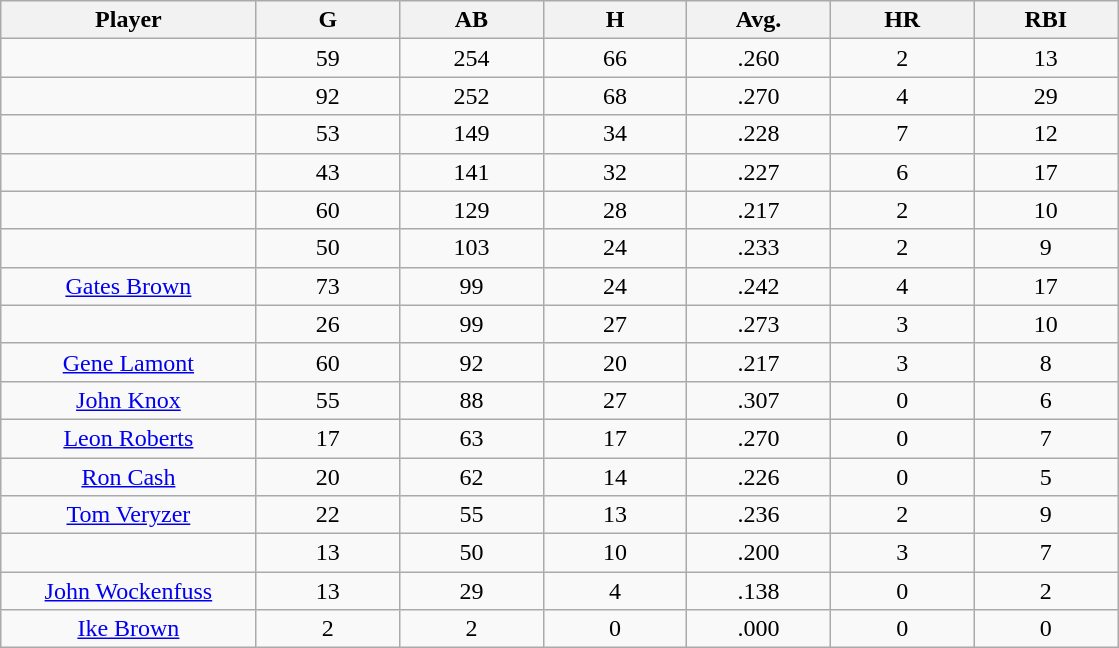<table class="wikitable sortable">
<tr>
<th bgcolor="#DDDDFF" width="16%">Player</th>
<th bgcolor="#DDDDFF" width="9%">G</th>
<th bgcolor="#DDDDFF" width="9%">AB</th>
<th bgcolor="#DDDDFF" width="9%">H</th>
<th bgcolor="#DDDDFF" width="9%">Avg.</th>
<th bgcolor="#DDDDFF" width="9%">HR</th>
<th bgcolor="#DDDDFF" width="9%">RBI</th>
</tr>
<tr align="center">
<td></td>
<td>59</td>
<td>254</td>
<td>66</td>
<td>.260</td>
<td>2</td>
<td>13</td>
</tr>
<tr align="center">
<td></td>
<td>92</td>
<td>252</td>
<td>68</td>
<td>.270</td>
<td>4</td>
<td>29</td>
</tr>
<tr align="center">
<td></td>
<td>53</td>
<td>149</td>
<td>34</td>
<td>.228</td>
<td>7</td>
<td>12</td>
</tr>
<tr align="center">
<td></td>
<td>43</td>
<td>141</td>
<td>32</td>
<td>.227</td>
<td>6</td>
<td>17</td>
</tr>
<tr align="center">
<td></td>
<td>60</td>
<td>129</td>
<td>28</td>
<td>.217</td>
<td>2</td>
<td>10</td>
</tr>
<tr align="center">
<td></td>
<td>50</td>
<td>103</td>
<td>24</td>
<td>.233</td>
<td>2</td>
<td>9</td>
</tr>
<tr align="center">
<td><a href='#'>Gates Brown</a></td>
<td>73</td>
<td>99</td>
<td>24</td>
<td>.242</td>
<td>4</td>
<td>17</td>
</tr>
<tr align=center>
<td></td>
<td>26</td>
<td>99</td>
<td>27</td>
<td>.273</td>
<td>3</td>
<td>10</td>
</tr>
<tr align="center">
<td><a href='#'>Gene Lamont</a></td>
<td>60</td>
<td>92</td>
<td>20</td>
<td>.217</td>
<td>3</td>
<td>8</td>
</tr>
<tr align=center>
<td><a href='#'>John Knox</a></td>
<td>55</td>
<td>88</td>
<td>27</td>
<td>.307</td>
<td>0</td>
<td>6</td>
</tr>
<tr align=center>
<td><a href='#'>Leon Roberts</a></td>
<td>17</td>
<td>63</td>
<td>17</td>
<td>.270</td>
<td>0</td>
<td>7</td>
</tr>
<tr align=center>
<td><a href='#'>Ron Cash</a></td>
<td>20</td>
<td>62</td>
<td>14</td>
<td>.226</td>
<td>0</td>
<td>5</td>
</tr>
<tr align=center>
<td><a href='#'>Tom Veryzer</a></td>
<td>22</td>
<td>55</td>
<td>13</td>
<td>.236</td>
<td>2</td>
<td>9</td>
</tr>
<tr align=center>
<td></td>
<td>13</td>
<td>50</td>
<td>10</td>
<td>.200</td>
<td>3</td>
<td>7</td>
</tr>
<tr align="center">
<td><a href='#'>John Wockenfuss</a></td>
<td>13</td>
<td>29</td>
<td>4</td>
<td>.138</td>
<td>0</td>
<td>2</td>
</tr>
<tr align=center>
<td><a href='#'>Ike Brown</a></td>
<td>2</td>
<td>2</td>
<td>0</td>
<td>.000</td>
<td>0</td>
<td>0</td>
</tr>
</table>
